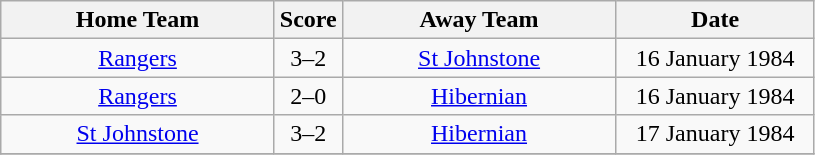<table class="wikitable" style="text-align:center;">
<tr>
<th width=175>Home Team</th>
<th width=20>Score</th>
<th width=175>Away Team</th>
<th width= 125>Date</th>
</tr>
<tr>
<td><a href='#'>Rangers</a></td>
<td>3–2</td>
<td><a href='#'>St Johnstone</a></td>
<td>16 January 1984</td>
</tr>
<tr>
<td><a href='#'>Rangers</a></td>
<td>2–0</td>
<td><a href='#'>Hibernian</a></td>
<td>16 January 1984</td>
</tr>
<tr>
<td><a href='#'>St Johnstone</a></td>
<td>3–2</td>
<td><a href='#'>Hibernian</a></td>
<td>17 January 1984</td>
</tr>
<tr>
</tr>
</table>
